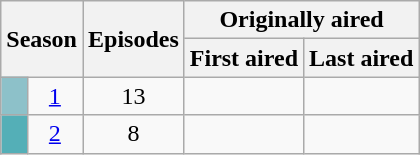<table class="wikitable plainrowheaders" style="text-align:center">
<tr>
<th colspan="2" rowspan="2">Season</th>
<th rowspan="2">Episodes</th>
<th colspan="2">Originally aired</th>
</tr>
<tr>
<th>First aired</th>
<th>Last aired</th>
</tr>
<tr>
<td style="background: #8dc1c9;"></td>
<td><a href='#'>1</a></td>
<td>13</td>
<td></td>
<td></td>
</tr>
<tr>
<td style="background: #54afb7;"></td>
<td><a href='#'>2</a></td>
<td>8</td>
<td></td>
<td></td>
</tr>
</table>
